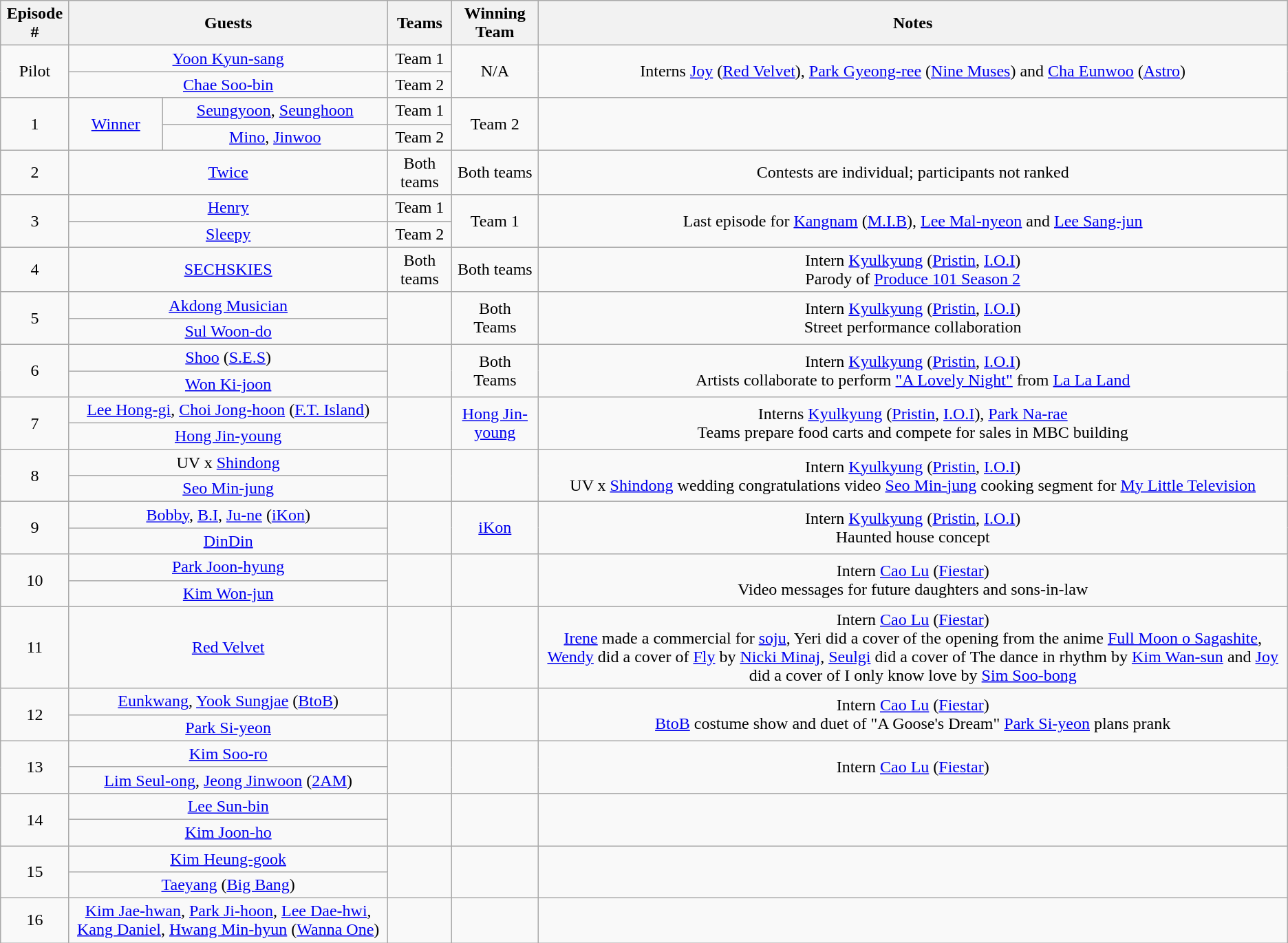<table class="wikitable" style="text-align: center;">
<tr>
<th>Episode #</th>
<th colspan="2">Guests</th>
<th>Teams</th>
<th>Winning Team</th>
<th>Notes</th>
</tr>
<tr>
<td rowspan="2">Pilot</td>
<td colspan="2"><a href='#'>Yoon Kyun-sang</a></td>
<td>Team 1</td>
<td rowspan="2">N/A</td>
<td rowspan="2">Interns <a href='#'>Joy</a> (<a href='#'>Red Velvet</a>), <a href='#'>Park Gyeong-ree</a> (<a href='#'>Nine Muses</a>) and <a href='#'>Cha Eunwoo</a> (<a href='#'>Astro</a>)</td>
</tr>
<tr>
<td colspan="2"><a href='#'>Chae Soo-bin</a></td>
<td>Team 2</td>
</tr>
<tr>
<td rowspan="2">1</td>
<td rowspan="2"><a href='#'>Winner</a></td>
<td><a href='#'>Seungyoon</a>, <a href='#'>Seunghoon</a></td>
<td>Team 1</td>
<td rowspan="2">Team 2</td>
<td rowspan="2"></td>
</tr>
<tr>
<td><a href='#'>Mino</a>, <a href='#'>Jinwoo</a></td>
<td>Team 2</td>
</tr>
<tr>
<td>2</td>
<td colspan="2"><a href='#'>Twice</a></td>
<td>Both teams</td>
<td>Both teams</td>
<td>Contests are individual; participants not ranked</td>
</tr>
<tr>
<td rowspan="2">3</td>
<td colspan="2"><a href='#'>Henry</a></td>
<td>Team 1</td>
<td rowspan="2">Team 1</td>
<td rowspan="2">Last episode for <a href='#'>Kangnam</a> (<a href='#'>M.I.B</a>), <a href='#'>Lee Mal-nyeon</a> and <a href='#'>Lee Sang-jun</a></td>
</tr>
<tr>
<td colspan="2"><a href='#'>Sleepy</a></td>
<td>Team 2</td>
</tr>
<tr>
<td>4</td>
<td colspan="2"><a href='#'>SECHSKIES</a></td>
<td>Both teams</td>
<td>Both teams</td>
<td>Intern <a href='#'>Kyulkyung</a> (<a href='#'>Pristin</a>, <a href='#'>I.O.I</a>)<br>Parody of <a href='#'>Produce 101 Season 2</a></td>
</tr>
<tr>
<td rowspan="2">5</td>
<td colspan="2"><a href='#'>Akdong Musician</a></td>
<td rowspan="2"></td>
<td rowspan="2">Both Teams</td>
<td rowspan="2">Intern <a href='#'>Kyulkyung</a> (<a href='#'>Pristin</a>, <a href='#'>I.O.I</a>)<br>Street performance collaboration</td>
</tr>
<tr>
<td colspan="2"><a href='#'>Sul Woon-do</a></td>
</tr>
<tr>
<td rowspan="2">6</td>
<td colspan="2"><a href='#'>Shoo</a> (<a href='#'>S.E.S</a>)</td>
<td rowspan="2"></td>
<td rowspan="2">Both Teams</td>
<td rowspan="2">Intern <a href='#'>Kyulkyung</a> (<a href='#'>Pristin</a>, <a href='#'>I.O.I</a>)<br>Artists collaborate to perform <a href='#'>"A Lovely Night"</a> from <a href='#'>La La Land</a></td>
</tr>
<tr>
<td colspan="2"><a href='#'>Won Ki-joon</a></td>
</tr>
<tr>
<td rowspan="2">7</td>
<td colspan="2"><a href='#'>Lee Hong-gi</a>, <a href='#'>Choi Jong-hoon</a> (<a href='#'>F.T. Island</a>)</td>
<td rowspan="2"></td>
<td rowspan="2"><a href='#'>Hong Jin-young</a></td>
<td rowspan="2">Interns <a href='#'>Kyulkyung</a> (<a href='#'>Pristin</a>, <a href='#'>I.O.I</a>), <a href='#'>Park Na-rae</a><br>Teams prepare food carts and compete for sales in MBC building</td>
</tr>
<tr>
<td colspan="2"><a href='#'>Hong Jin-young</a></td>
</tr>
<tr>
<td rowspan="2">8</td>
<td colspan="2">UV x <a href='#'>Shindong</a></td>
<td rowspan="2"></td>
<td rowspan="2"></td>
<td rowspan="2">Intern <a href='#'>Kyulkyung</a> (<a href='#'>Pristin</a>, <a href='#'>I.O.I</a>)<br>UV x <a href='#'>Shindong</a> wedding congratulations video
<a href='#'>Seo Min-jung</a> cooking segment for <a href='#'>My Little Television</a></td>
</tr>
<tr>
<td colspan="2"><a href='#'>Seo Min-jung</a></td>
</tr>
<tr>
<td rowspan="2">9</td>
<td colspan="2"><a href='#'>Bobby</a>, <a href='#'>B.I</a>, <a href='#'>Ju-ne</a> (<a href='#'>iKon</a>)</td>
<td rowspan="2"></td>
<td rowspan="2"><a href='#'>iKon</a></td>
<td rowspan="2">Intern <a href='#'>Kyulkyung</a> (<a href='#'>Pristin</a>, <a href='#'>I.O.I</a>)<br>Haunted house concept</td>
</tr>
<tr>
<td colspan="2"><a href='#'>DinDin</a></td>
</tr>
<tr>
<td rowspan="2">10</td>
<td colspan="2"><a href='#'>Park Joon-hyung</a></td>
<td rowspan="2"></td>
<td rowspan="2"></td>
<td rowspan="2">Intern <a href='#'>Cao Lu</a> (<a href='#'>Fiestar</a>)<br>Video messages for future daughters and sons-in-law</td>
</tr>
<tr>
<td colspan="2"><a href='#'>Kim Won-jun</a></td>
</tr>
<tr>
<td>11</td>
<td colspan="2"><a href='#'>Red Velvet</a></td>
<td></td>
<td></td>
<td>Intern <a href='#'>Cao Lu</a> (<a href='#'>Fiestar</a>)<br><a href='#'>Irene</a> made a commercial for <a href='#'>soju</a>, Yeri did a cover of the opening from the anime <a href='#'>Full Moon o Sagashite</a>, <a href='#'>Wendy</a> did a cover of <a href='#'>Fly</a> by <a href='#'>Nicki Minaj</a>, <a href='#'>Seulgi</a> did a cover of The dance in rhythm by <a href='#'>Kim Wan-sun</a> and <a href='#'>Joy</a> did a cover of I only know love by <a href='#'>Sim Soo-bong</a></td>
</tr>
<tr>
<td rowspan="2">12</td>
<td colspan="2"><a href='#'>Eunkwang</a>, <a href='#'>Yook Sungjae</a> (<a href='#'>BtoB</a>)</td>
<td rowspan="2"></td>
<td rowspan="2"></td>
<td rowspan="2">Intern <a href='#'>Cao Lu</a> (<a href='#'>Fiestar</a>)<br><a href='#'>BtoB</a> costume show and duet of "A Goose's Dream"
<a href='#'>Park Si-yeon</a> plans prank</td>
</tr>
<tr>
<td colspan="2"><a href='#'>Park Si-yeon</a></td>
</tr>
<tr>
<td rowspan="2">13</td>
<td colspan="2"><a href='#'>Kim Soo-ro</a></td>
<td rowspan="2"></td>
<td rowspan="2"></td>
<td rowspan="2">Intern <a href='#'>Cao Lu</a> (<a href='#'>Fiestar</a>)</td>
</tr>
<tr>
<td colspan="2"><a href='#'>Lim Seul-ong</a>, <a href='#'>Jeong Jinwoon</a> (<a href='#'>2AM</a>)</td>
</tr>
<tr>
<td rowspan="2">14</td>
<td colspan="2"><a href='#'>Lee Sun-bin</a></td>
<td rowspan="2"></td>
<td rowspan="2"></td>
<td rowspan="2"></td>
</tr>
<tr>
<td colspan="2"><a href='#'>Kim Joon-ho</a></td>
</tr>
<tr>
<td rowspan="2">15</td>
<td colspan="2"><a href='#'>Kim Heung-gook</a></td>
<td rowspan="2"></td>
<td rowspan="2"></td>
<td rowspan="2"></td>
</tr>
<tr>
<td colspan="2"><a href='#'>Taeyang</a> (<a href='#'>Big Bang</a>)</td>
</tr>
<tr>
<td>16</td>
<td colspan="2"><a href='#'>Kim Jae-hwan</a>, <a href='#'>Park Ji-hoon</a>, <a href='#'>Lee Dae-hwi</a>, <a href='#'>Kang Daniel</a>, <a href='#'>Hwang Min-hyun</a> (<a href='#'>Wanna One</a>)</td>
<td></td>
<td></td>
<td></td>
</tr>
</table>
